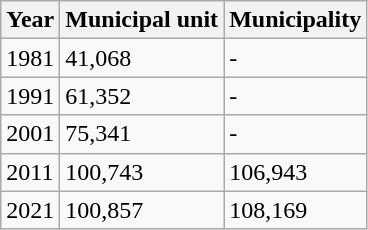<table class=wikitable>
<tr>
<th>Year</th>
<th>Municipal unit</th>
<th>Municipality</th>
</tr>
<tr>
<td>1981</td>
<td>41,068</td>
<td>-</td>
</tr>
<tr>
<td>1991</td>
<td>61,352</td>
<td>-</td>
</tr>
<tr>
<td>2001</td>
<td>75,341</td>
<td>-</td>
</tr>
<tr>
<td>2011</td>
<td>100,743</td>
<td>106,943</td>
</tr>
<tr>
<td>2021</td>
<td>100,857</td>
<td>108,169</td>
</tr>
</table>
